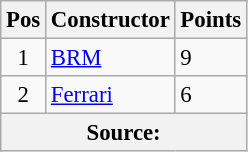<table class="wikitable" style="font-size: 95%;">
<tr>
<th>Pos</th>
<th>Constructor</th>
<th>Points</th>
</tr>
<tr>
<td align="center">1</td>
<td> <a href='#'>BRM</a></td>
<td align="left">9</td>
</tr>
<tr>
<td align="center">2</td>
<td> <a href='#'>Ferrari</a></td>
<td align="left">6</td>
</tr>
<tr>
<th colspan=4>Source:</th>
</tr>
</table>
